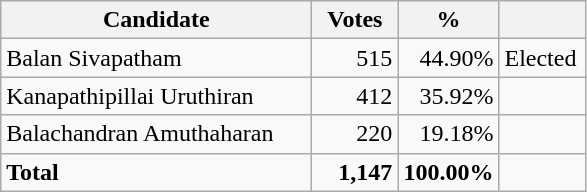<table class="wikitable" border="1" style="text-align:right;">
<tr>
<th align=left width="200">Candidate</th>
<th align=left width="50">Votes</th>
<th align=left width="40">%</th>
<th align=left width="50"></th>
</tr>
<tr>
<td align=left>Balan Sivapatham</td>
<td>515</td>
<td>44.90%</td>
<td align=left>Elected</td>
</tr>
<tr>
<td align=left>Kanapathipillai Uruthiran</td>
<td>412</td>
<td>35.92%</td>
<td></td>
</tr>
<tr>
<td align=left>Balachandran Amuthaharan</td>
<td>220</td>
<td>19.18%</td>
<td></td>
</tr>
<tr>
<td align=left><strong>Total</strong></td>
<td><strong>1,147</strong></td>
<td><strong>100.00%</strong></td>
<td></td>
</tr>
</table>
